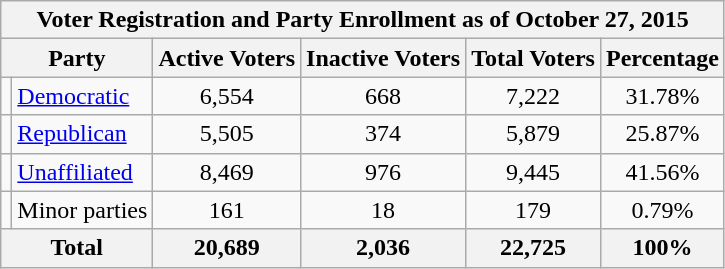<table class=wikitable>
<tr>
<th colspan = 6>Voter Registration and Party Enrollment as of October 27, 2015</th>
</tr>
<tr>
<th colspan = 2>Party</th>
<th>Active Voters</th>
<th>Inactive Voters</th>
<th>Total Voters</th>
<th>Percentage</th>
</tr>
<tr>
<td></td>
<td><a href='#'>Democratic</a></td>
<td align = center>6,554</td>
<td align = center>668</td>
<td align = center>7,222</td>
<td align = center>31.78%</td>
</tr>
<tr>
<td></td>
<td><a href='#'>Republican</a></td>
<td align = center>5,505</td>
<td align = center>374</td>
<td align = center>5,879</td>
<td align = center>25.87%</td>
</tr>
<tr>
<td></td>
<td><a href='#'>Unaffiliated</a></td>
<td align = center>8,469</td>
<td align = center>976</td>
<td align = center>9,445</td>
<td align = center>41.56%</td>
</tr>
<tr>
<td></td>
<td>Minor parties</td>
<td align = center>161</td>
<td align = center>18</td>
<td align = center>179</td>
<td align = center>0.79%</td>
</tr>
<tr>
<th colspan = 2>Total</th>
<th align = center>20,689</th>
<th align = center>2,036</th>
<th align = center>22,725</th>
<th align = center>100%</th>
</tr>
</table>
